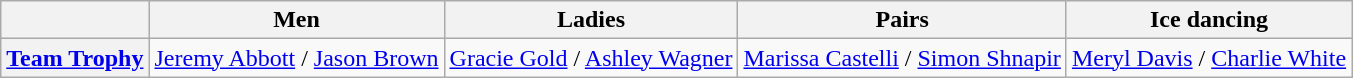<table class="wikitable">
<tr>
<th></th>
<th>Men</th>
<th>Ladies</th>
<th>Pairs</th>
<th>Ice dancing</th>
</tr>
<tr>
<th><a href='#'>Team Trophy</a></th>
<td><a href='#'>Jeremy Abbott</a> / <a href='#'>Jason Brown</a></td>
<td><a href='#'>Gracie Gold</a> / <a href='#'>Ashley Wagner</a></td>
<td><a href='#'>Marissa Castelli</a> / <a href='#'>Simon Shnapir</a></td>
<td><a href='#'>Meryl Davis</a> / <a href='#'> Charlie White</a></td>
</tr>
</table>
